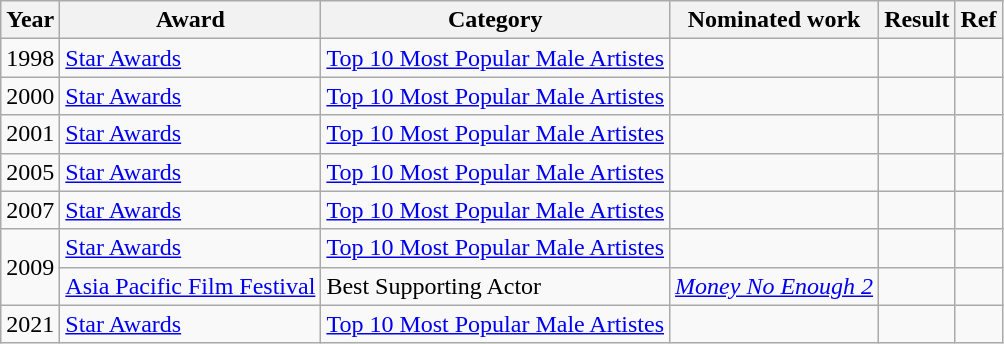<table class="wikitable sortable">
<tr>
<th>Year</th>
<th>Award</th>
<th>Category</th>
<th>Nominated work</th>
<th>Result</th>
<th class="unsortable">Ref</th>
</tr>
<tr>
<td>1998</td>
<td><a href='#'>Star Awards</a></td>
<td><a href='#'>Top 10 Most Popular Male Artistes</a></td>
<td></td>
<td></td>
<td></td>
</tr>
<tr>
<td>2000</td>
<td><a href='#'>Star Awards</a></td>
<td><a href='#'>Top 10 Most Popular Male Artistes</a></td>
<td></td>
<td></td>
<td></td>
</tr>
<tr>
<td>2001</td>
<td><a href='#'>Star Awards</a></td>
<td><a href='#'>Top 10 Most Popular Male Artistes</a></td>
<td></td>
<td></td>
<td></td>
</tr>
<tr>
<td>2005</td>
<td><a href='#'>Star Awards</a></td>
<td><a href='#'>Top 10 Most Popular Male Artistes</a></td>
<td></td>
<td></td>
<td></td>
</tr>
<tr>
<td>2007</td>
<td><a href='#'>Star Awards</a></td>
<td><a href='#'>Top 10 Most Popular Male Artistes</a></td>
<td></td>
<td></td>
<td></td>
</tr>
<tr>
<td rowspan="2">2009</td>
<td><a href='#'>Star Awards</a></td>
<td><a href='#'>Top 10 Most Popular Male Artistes</a></td>
<td></td>
<td></td>
<td></td>
</tr>
<tr>
<td><a href='#'>Asia Pacific Film Festival</a></td>
<td>Best Supporting Actor</td>
<td><em><a href='#'>Money No Enough 2</a></em></td>
<td></td>
<td></td>
</tr>
<tr>
<td>2021</td>
<td><a href='#'>Star Awards</a></td>
<td><a href='#'>Top 10 Most Popular Male Artistes</a></td>
<td></td>
<td></td>
<td></td>
</tr>
</table>
